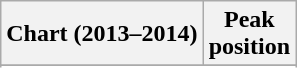<table class="wikitable sortable plainrowheaders">
<tr>
<th>Chart (2013–2014)</th>
<th>Peak<br>position</th>
</tr>
<tr>
</tr>
<tr>
</tr>
<tr>
</tr>
<tr>
</tr>
<tr>
</tr>
</table>
